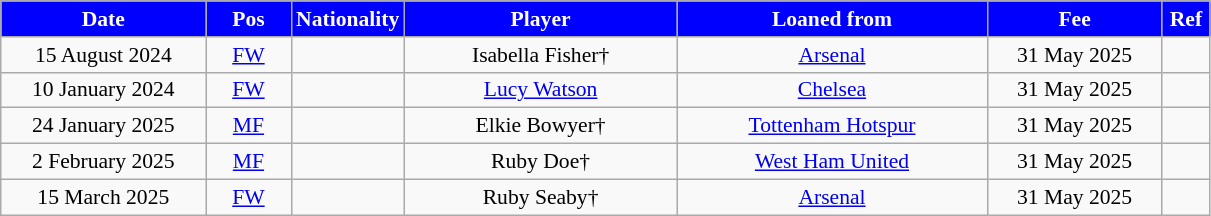<table class="wikitable"  style="text-align:center; font-size:90%; ">
<tr>
<th style="background:#0000FF;color:#FFFFFF;width:130px;">Date</th>
<th style="background:#0000FF;color:#FFFFFF;width:50px;">Pos</th>
<th style="background:#0000FF;color:#FFFFFF;width:50px;">Nationality</th>
<th style="background:#0000FF;color:#FFFFFF;width:175px;">Player</th>
<th style="background:#0000FF;color:#FFFFFF;width:200px;">Loaned from</th>
<th style="background:#0000FF;color:#FFFFFF;width:110px;">Fee</th>
<th style="background:#0000FF;color:#FFFFFF;width:25px;">Ref</th>
</tr>
<tr>
<td>15 August 2024</td>
<td><a href='#'>FW</a></td>
<td></td>
<td>Isabella Fisher†</td>
<td> <a href='#'>Arsenal</a></td>
<td>31 May 2025</td>
<td></td>
</tr>
<tr>
<td>10 January 2024</td>
<td><a href='#'>FW</a></td>
<td></td>
<td><a href='#'>Lucy Watson</a></td>
<td> <a href='#'>Chelsea</a></td>
<td>31 May 2025</td>
<td></td>
</tr>
<tr>
<td>24 January 2025</td>
<td><a href='#'>MF</a></td>
<td></td>
<td>Elkie Bowyer†</td>
<td> <a href='#'>Tottenham Hotspur</a></td>
<td>31 May 2025</td>
<td></td>
</tr>
<tr>
<td>2 February 2025</td>
<td><a href='#'>MF</a></td>
<td></td>
<td>Ruby Doe†</td>
<td> <a href='#'>West Ham United</a></td>
<td>31 May 2025</td>
<td></td>
</tr>
<tr>
<td>15 March 2025</td>
<td><a href='#'>FW</a></td>
<td></td>
<td>Ruby Seaby†</td>
<td> <a href='#'>Arsenal</a></td>
<td>31 May 2025</td>
<td></td>
</tr>
</table>
